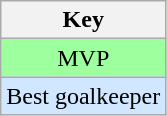<table class="wikitable" style="text-align:center">
<tr>
<th>Key</th>
</tr>
<tr bgcolor="#9eff9e">
<td>MVP</td>
</tr>
<tr style="background:#d0e7ff">
<td>Best goalkeeper</td>
</tr>
</table>
